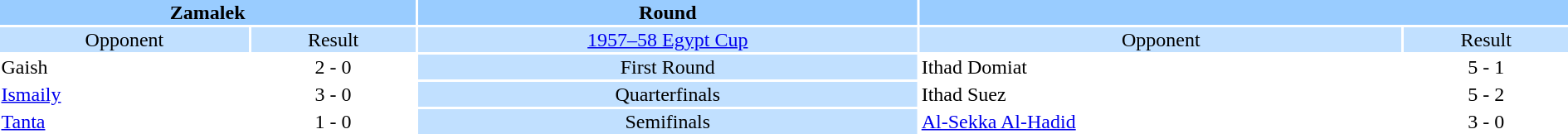<table style="width:100%; text-align:center;">
<tr style="vertical-align:top; background:#9cf;">
<th colspan=2 style="width:1*">Zamalek</th>
<th><strong>Round</strong></th>
<th colspan=2 style="width:1*"></th>
</tr>
<tr style="vertical-align:top; background:#c1e0ff;">
<td>Opponent</td>
<td>Result</td>
<td><a href='#'>1957–58 Egypt Cup</a></td>
<td>Opponent</td>
<td>Result</td>
</tr>
<tr>
<td align=left>Gaish</td>
<td>2 - 0</td>
<td style="background:#c1e0ff;">First Round</td>
<td align=left>Ithad Domiat</td>
<td>5 - 1</td>
</tr>
<tr>
<td align=left><a href='#'>Ismaily</a></td>
<td>3 - 0</td>
<td style="background:#c1e0ff;">Quarterfinals</td>
<td align=left>Ithad Suez</td>
<td>5 - 2</td>
</tr>
<tr>
<td align=left><a href='#'>Tanta</a></td>
<td>1 - 0</td>
<td style="background:#c1e0ff;">Semifinals</td>
<td align=left><a href='#'>Al-Sekka Al-Hadid</a></td>
<td>3 - 0</td>
</tr>
</table>
